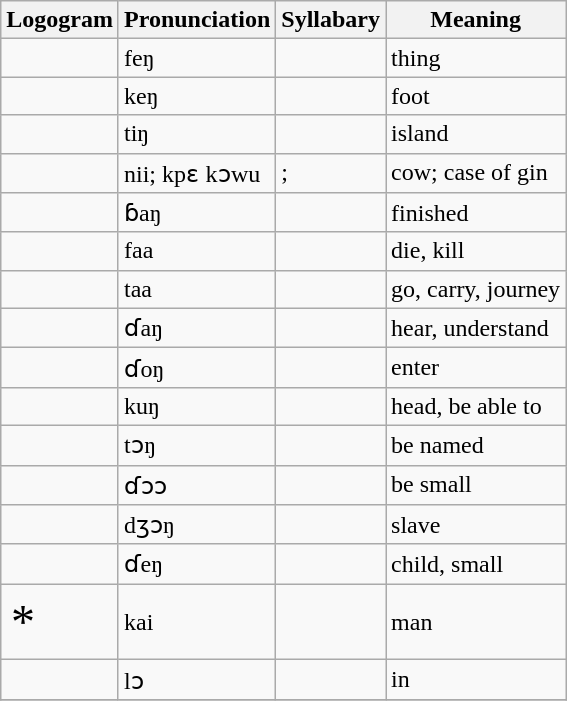<table class="wikitable">
<tr valign=top>
<th>Logogram</th>
<th>Pronunciation</th>
<th>Syllabary</th>
<th>Meaning</th>
</tr>
<tr>
<td style="font-size:2em"></td>
<td>feŋ</td>
<td></td>
<td>thing</td>
</tr>
<tr>
<td style="font-size:2em"></td>
<td>keŋ</td>
<td></td>
<td>foot</td>
</tr>
<tr>
<td style="font-size:2em"></td>
<td>tiŋ</td>
<td></td>
<td>island</td>
</tr>
<tr>
<td style="font-size:2em"></td>
<td>nii; kpɛ kɔwu</td>
<td>; </td>
<td>cow; case of gin</td>
</tr>
<tr>
<td style="font-size:2em"></td>
<td>ɓaŋ</td>
<td></td>
<td>finished</td>
</tr>
<tr>
<td style="font-size:2em"></td>
<td>faa</td>
<td></td>
<td>die, kill</td>
</tr>
<tr>
<td style="font-size:2em"></td>
<td>taa</td>
<td></td>
<td>go, carry, journey</td>
</tr>
<tr>
<td style="font-size:2em"></td>
<td>ɗaŋ</td>
<td></td>
<td>hear, understand</td>
</tr>
<tr>
<td style="font-size:2em"></td>
<td>ɗoŋ</td>
<td></td>
<td>enter</td>
</tr>
<tr>
<td style="font-size:2em"></td>
<td>kuŋ</td>
<td></td>
<td>head, be able to</td>
</tr>
<tr>
<td style="font-size:2em"></td>
<td>tɔŋ</td>
<td></td>
<td>be named</td>
</tr>
<tr>
<td style="font-size:2em"></td>
<td>ɗɔɔ</td>
<td></td>
<td>be small</td>
</tr>
<tr>
<td style="font-size:2em"></td>
<td>dʒɔŋ</td>
<td></td>
<td>slave</td>
</tr>
<tr>
<td style="font-size:2em"><span></span></td>
<td>ɗeŋ</td>
<td></td>
<td>child, small</td>
</tr>
<tr>
<td style="font-size:2em">*</td>
<td>kai</td>
<td></td>
<td>man</td>
</tr>
<tr>
<td style="font-size:2em"><span></span></td>
<td>lɔ</td>
<td></td>
<td>in</td>
</tr>
<tr>
</tr>
</table>
